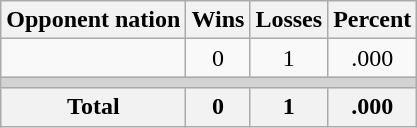<table class=wikitable>
<tr>
<th>Opponent nation</th>
<th>Wins</th>
<th>Losses</th>
<th>Percent</th>
</tr>
<tr align=center>
<td align=left></td>
<td>0</td>
<td>1</td>
<td>.000</td>
</tr>
<tr>
<td colspan=4 bgcolor=lightgray></td>
</tr>
<tr>
<th>Total</th>
<th>0</th>
<th>1</th>
<th>.000</th>
</tr>
</table>
